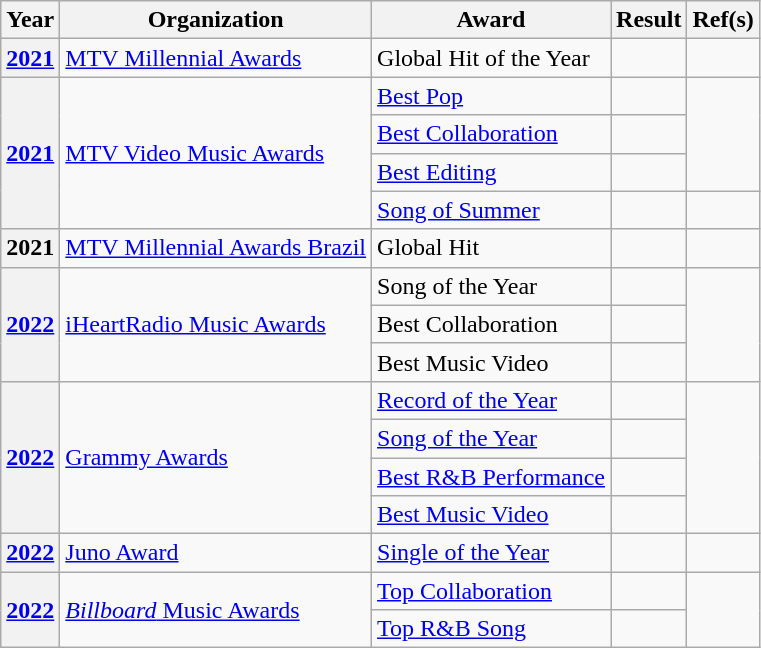<table class="wikitable plainrowheaders">
<tr align=center>
<th scope="col">Year</th>
<th scope="col">Organization</th>
<th scope="col">Award</th>
<th scope="col">Result</th>
<th scope="col">Ref(s)</th>
</tr>
<tr>
<th scope="row"><a href='#'>2021</a></th>
<td><a href='#'>MTV Millennial Awards</a></td>
<td>Global Hit of the Year</td>
<td></td>
<td style="text-align:center;"></td>
</tr>
<tr>
<th rowspan="4" scope="row"><a href='#'>2021</a></th>
<td rowspan="4"><a href='#'>MTV Video Music Awards</a></td>
<td><a href='#'>Best Pop</a></td>
<td></td>
<td rowspan="3" style="text-align:center;"></td>
</tr>
<tr>
<td><a href='#'>Best Collaboration</a></td>
<td></td>
</tr>
<tr>
<td><a href='#'>Best Editing</a></td>
<td></td>
</tr>
<tr>
<td><a href='#'>Song of Summer</a></td>
<td></td>
<td style="text-align:center;"></td>
</tr>
<tr>
<th scope="row">2021</th>
<td><a href='#'>MTV Millennial Awards Brazil</a></td>
<td>Global Hit</td>
<td></td>
<td style="text-align:center;"></td>
</tr>
<tr>
<th rowspan="3" scope="row"><a href='#'>2022</a></th>
<td rowspan="3"><a href='#'>iHeartRadio Music Awards</a></td>
<td>Song of the Year</td>
<td></td>
<td rowspan="3" style="text-align:center;"></td>
</tr>
<tr>
<td>Best Collaboration</td>
<td></td>
</tr>
<tr>
<td>Best Music Video</td>
<td></td>
</tr>
<tr>
<th rowspan="4" scope="row"><a href='#'>2022</a></th>
<td rowspan="4"><a href='#'>Grammy Awards</a></td>
<td><a href='#'>Record of the Year</a></td>
<td></td>
<td rowspan="4" style="text-align:center;"></td>
</tr>
<tr>
<td><a href='#'>Song of the Year</a></td>
<td></td>
</tr>
<tr>
<td><a href='#'>Best R&B Performance</a></td>
<td></td>
</tr>
<tr>
<td><a href='#'>Best Music Video</a></td>
<td></td>
</tr>
<tr>
<th scope="row"><a href='#'>2022</a></th>
<td><a href='#'>Juno Award</a></td>
<td><a href='#'>Single of the Year</a></td>
<td></td>
<td style="text-align:center;"></td>
</tr>
<tr>
<th rowspan="2" scope="row"><a href='#'>2022</a></th>
<td rowspan="2"><a href='#'><em>Billboard</em> Music Awards</a></td>
<td><a href='#'>Top Collaboration</a></td>
<td></td>
<td rowspan="2" style="text-align:center;"></td>
</tr>
<tr>
<td><a href='#'>Top R&B Song</a></td>
<td></td>
</tr>
</table>
